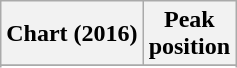<table class="wikitable sortable plainrowheaders" style="text-align:center">
<tr>
<th scope="col">Chart (2016)</th>
<th scope="col">Peak<br>position</th>
</tr>
<tr>
</tr>
<tr>
</tr>
<tr>
</tr>
<tr>
</tr>
<tr>
</tr>
<tr>
</tr>
<tr>
</tr>
<tr>
</tr>
<tr>
</tr>
<tr>
</tr>
</table>
